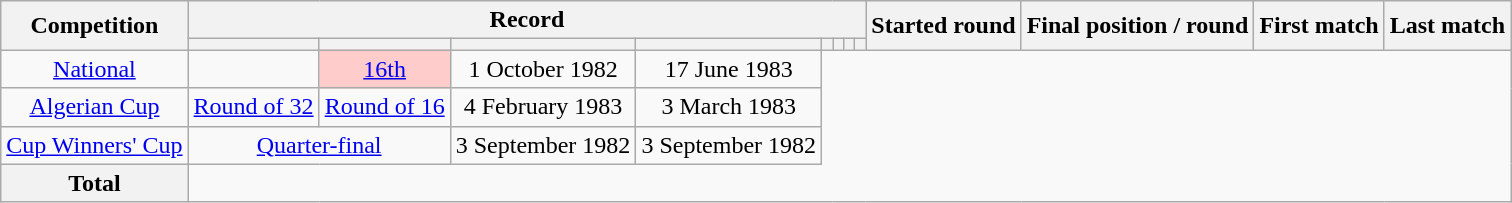<table class="wikitable" style="text-align: center">
<tr>
<th rowspan=2>Competition</th>
<th colspan=8>Record</th>
<th rowspan=2>Started round</th>
<th rowspan=2>Final position / round</th>
<th rowspan=2>First match</th>
<th rowspan=2>Last match</th>
</tr>
<tr>
<th></th>
<th></th>
<th></th>
<th></th>
<th></th>
<th></th>
<th></th>
<th></th>
</tr>
<tr>
<td><a href='#'>National</a><br></td>
<td></td>
<td style="background:#FFCCCC;"><a href='#'>16th</a></td>
<td>1 October 1982</td>
<td>17 June 1983</td>
</tr>
<tr>
<td><a href='#'>Algerian Cup</a><br></td>
<td><a href='#'>Round of 32</a></td>
<td><a href='#'>Round of 16</a></td>
<td>4 February 1983</td>
<td>3 March 1983</td>
</tr>
<tr>
<td><a href='#'>Cup Winners' Cup</a><br></td>
<td colspan=2><a href='#'>Quarter-final</a></td>
<td>3 September 1982</td>
<td>3 September 1982</td>
</tr>
<tr>
<th>Total<br></th>
</tr>
</table>
